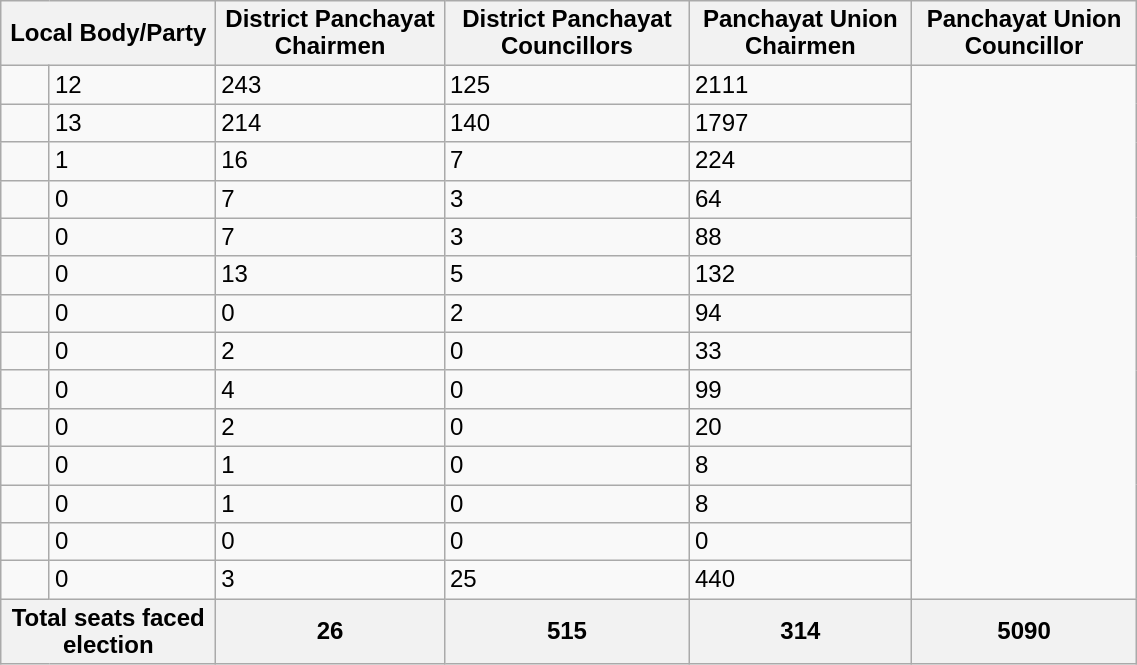<table class="wikitable sortable" width="60%" style="font-size: x-big; font-family: arial">
<tr>
<th colspan="2">Local Body/Party</th>
<th>District Panchayat Chairmen </th>
<th>District Panchayat Councillors</th>
<th>Panchayat Union Chairmen</th>
<th>Panchayat Union Councillor</th>
</tr>
<tr>
<td></td>
<td>12</td>
<td>243</td>
<td>125</td>
<td>2111</td>
</tr>
<tr>
<td></td>
<td>13</td>
<td>214</td>
<td>140</td>
<td>1797</td>
</tr>
<tr>
<td></td>
<td>1</td>
<td>16</td>
<td>7</td>
<td>224</td>
</tr>
<tr>
<td></td>
<td>0</td>
<td>7</td>
<td>3</td>
<td>64</td>
</tr>
<tr>
<td></td>
<td>0</td>
<td>7</td>
<td>3</td>
<td>88</td>
</tr>
<tr>
<td></td>
<td>0</td>
<td>13</td>
<td>5</td>
<td>132</td>
</tr>
<tr>
<td></td>
<td>0</td>
<td>0</td>
<td>2</td>
<td>94</td>
</tr>
<tr>
<td></td>
<td>0</td>
<td>2</td>
<td>0</td>
<td>33</td>
</tr>
<tr>
<td></td>
<td>0</td>
<td>4</td>
<td>0</td>
<td>99</td>
</tr>
<tr>
<td></td>
<td>0</td>
<td>2</td>
<td>0</td>
<td>20</td>
</tr>
<tr>
<td></td>
<td>0</td>
<td>1</td>
<td>0</td>
<td>8</td>
</tr>
<tr>
<td></td>
<td>0</td>
<td>1</td>
<td>0</td>
<td>8</td>
</tr>
<tr>
<td></td>
<td>0</td>
<td>0</td>
<td>0</td>
<td>0</td>
</tr>
<tr>
<td></td>
<td>0</td>
<td>3</td>
<td>25</td>
<td>440</td>
</tr>
<tr class=sortbottom>
<th colspan="2">Total seats faced election</th>
<th>26</th>
<th>515</th>
<th>314</th>
<th>5090</th>
</tr>
</table>
